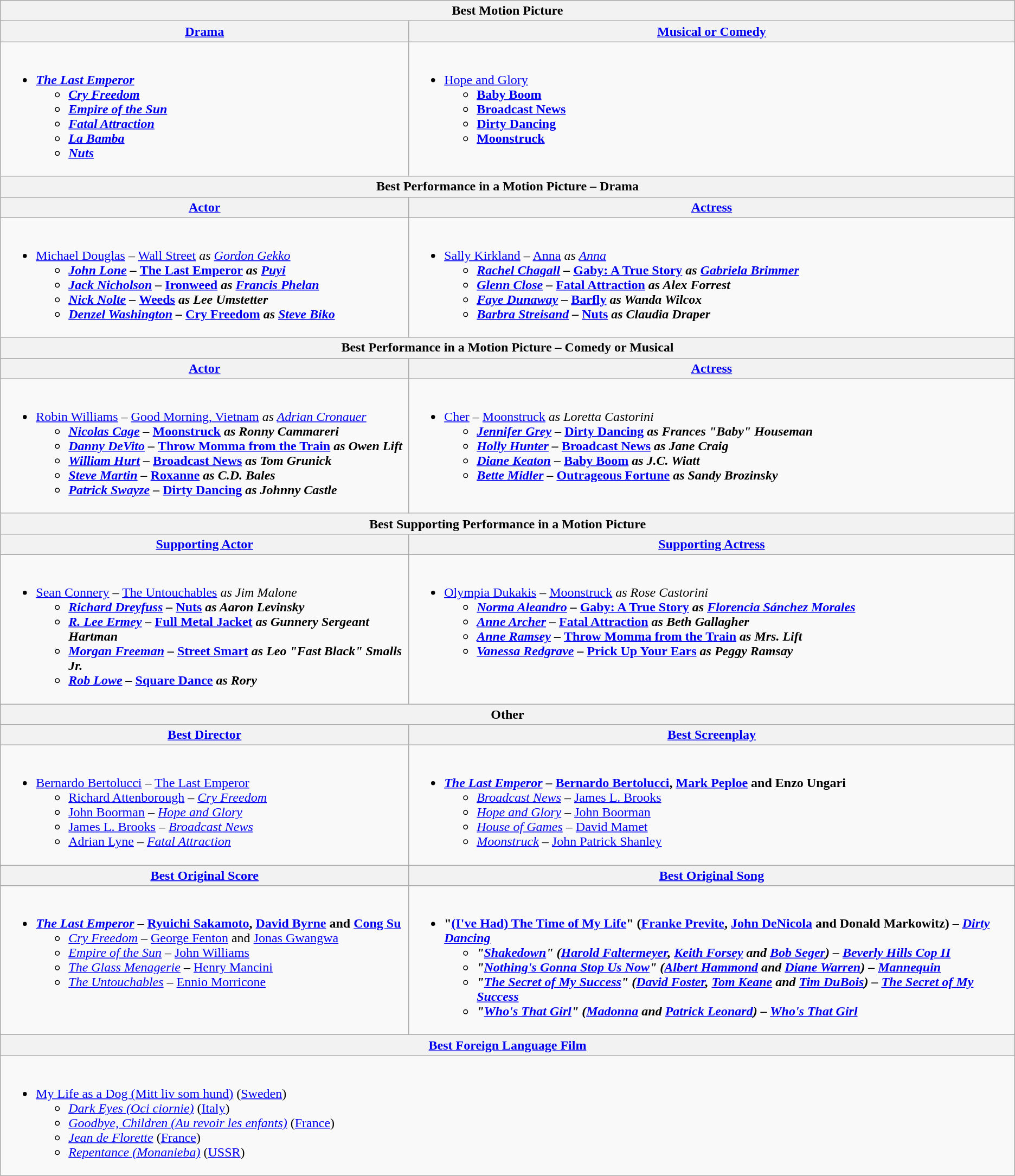<table class="wikitable" style="width=100%">
<tr>
<th colspan="2">Best Motion Picture</th>
</tr>
<tr>
<th style="width=50%"><a href='#'>Drama</a></th>
<th style="width=50%"><a href='#'>Musical or Comedy</a></th>
</tr>
<tr>
<td valign="top"><br><ul><li><strong> <em><a href='#'>The Last Emperor</a><strong><em><ul><li></em><a href='#'>Cry Freedom</a><em></li><li></em><a href='#'>Empire of the Sun</a><em></li><li></em><a href='#'>Fatal Attraction</a><em></li><li></em><a href='#'>La Bamba</a><em></li><li></em><a href='#'>Nuts</a><em></li></ul></li></ul></td>
<td valign="top"><br><ul><li></em></strong><a href='#'>Hope and Glory</a><strong><em><ul><li></em><a href='#'>Baby Boom</a><em></li><li></em><a href='#'>Broadcast News</a><em></li><li></em><a href='#'>Dirty Dancing</a><em></li><li></em><a href='#'>Moonstruck</a><em></li></ul></li></ul></td>
</tr>
<tr>
<th colspan="2">Best Performance in a Motion Picture – Drama</th>
</tr>
<tr>
<th><a href='#'>Actor</a></th>
<th><a href='#'>Actress</a></th>
</tr>
<tr>
<td valign="top"><br><ul><li></strong> <a href='#'>Michael Douglas</a> – </em><a href='#'>Wall Street</a><em> as <a href='#'>Gordon Gekko</a><strong><ul><li><a href='#'>John Lone</a> – </em><a href='#'>The Last Emperor</a><em> as <a href='#'>Puyi</a></li><li><a href='#'>Jack Nicholson</a> – </em><a href='#'>Ironweed</a><em> as <a href='#'>Francis Phelan</a></li><li><a href='#'>Nick Nolte</a> – </em><a href='#'>Weeds</a><em> as Lee Umstetter</li><li><a href='#'>Denzel Washington</a> – </em><a href='#'>Cry Freedom</a><em> as <a href='#'>Steve Biko</a></li></ul></li></ul></td>
<td valign="top"><br><ul><li></strong> <a href='#'>Sally Kirkland</a> – </em><a href='#'>Anna</a><em> as <a href='#'>Anna</a><strong><ul><li><a href='#'>Rachel Chagall</a> – </em><a href='#'>Gaby: A True Story</a><em> as <a href='#'>Gabriela Brimmer</a></li><li><a href='#'>Glenn Close</a> – </em><a href='#'>Fatal Attraction</a><em> as Alex Forrest</li><li><a href='#'>Faye Dunaway</a> – </em><a href='#'>Barfly</a><em> as Wanda Wilcox</li><li><a href='#'>Barbra Streisand</a> – </em><a href='#'>Nuts</a><em> as Claudia Draper</li></ul></li></ul></td>
</tr>
<tr>
<th colspan="2">Best Performance in a Motion Picture – Comedy or Musical</th>
</tr>
<tr>
<th><a href='#'>Actor</a></th>
<th><a href='#'>Actress</a></th>
</tr>
<tr>
<td valign="top"><br><ul><li></strong> <a href='#'>Robin Williams</a> – </em><a href='#'>Good Morning, Vietnam</a><em> as <a href='#'>Adrian Cronauer</a><strong><ul><li><a href='#'>Nicolas Cage</a> – </em><a href='#'>Moonstruck</a><em> as Ronny Cammareri</li><li><a href='#'>Danny DeVito</a> – </em><a href='#'>Throw Momma from the Train</a><em> as Owen Lift</li><li><a href='#'>William Hurt</a> – </em><a href='#'>Broadcast News</a><em> as Tom Grunick</li><li><a href='#'>Steve Martin</a> – </em><a href='#'>Roxanne</a><em> as C.D. Bales</li><li><a href='#'>Patrick Swayze</a> – </em><a href='#'>Dirty Dancing</a><em> as Johnny Castle</li></ul></li></ul></td>
<td valign="top"><br><ul><li></strong> <a href='#'>Cher</a> – </em><a href='#'>Moonstruck</a><em> as Loretta Castorini<strong><ul><li><a href='#'>Jennifer Grey</a> – </em><a href='#'>Dirty Dancing</a><em> as Frances "Baby" Houseman</li><li><a href='#'>Holly Hunter</a> – </em><a href='#'>Broadcast News</a><em> as Jane Craig</li><li><a href='#'>Diane Keaton</a> – </em><a href='#'>Baby Boom</a><em> as J.C. Wiatt</li><li><a href='#'>Bette Midler</a> – </em><a href='#'>Outrageous Fortune</a><em> as Sandy Brozinsky</li></ul></li></ul></td>
</tr>
<tr>
<th colspan="2">Best Supporting Performance in a Motion Picture</th>
</tr>
<tr>
<th><a href='#'>Supporting Actor</a></th>
<th><a href='#'>Supporting Actress</a></th>
</tr>
<tr>
<td valign="top"><br><ul><li></strong> <a href='#'>Sean Connery</a> – </em><a href='#'>The Untouchables</a><em> as Jim Malone<strong><ul><li><a href='#'>Richard Dreyfuss</a> – </em><a href='#'>Nuts</a><em> as Aaron Levinsky</li><li><a href='#'>R. Lee Ermey</a> – </em><a href='#'>Full Metal Jacket</a><em> as Gunnery Sergeant Hartman</li><li><a href='#'>Morgan Freeman</a> – </em><a href='#'>Street Smart</a><em> as Leo "Fast Black" Smalls Jr.</li><li><a href='#'>Rob Lowe</a> – </em><a href='#'>Square Dance</a><em> as Rory</li></ul></li></ul></td>
<td valign="top"><br><ul><li></strong> <a href='#'>Olympia Dukakis</a> – </em><a href='#'>Moonstruck</a><em> as Rose Castorini<strong><ul><li><a href='#'>Norma Aleandro</a> – </em><a href='#'>Gaby: A True Story</a><em> as <a href='#'>Florencia Sánchez Morales</a></li><li><a href='#'>Anne Archer</a> – </em><a href='#'>Fatal Attraction</a><em> as Beth Gallagher</li><li><a href='#'>Anne Ramsey</a> – </em><a href='#'>Throw Momma from the Train</a><em> as Mrs. Lift</li><li><a href='#'>Vanessa Redgrave</a> – </em><a href='#'>Prick Up Your Ears</a><em> as Peggy Ramsay</li></ul></li></ul></td>
</tr>
<tr>
<th colspan=2>Other</th>
</tr>
<tr>
<th><a href='#'>Best Director</a></th>
<th><a href='#'>Best Screenplay</a></th>
</tr>
<tr>
<td valign="top"><br><ul><li></strong> <a href='#'>Bernardo Bertolucci</a> – </em><a href='#'>The Last Emperor</a></em></strong><ul><li><a href='#'>Richard Attenborough</a> – <em><a href='#'>Cry Freedom</a></em></li><li><a href='#'>John Boorman</a> – <em><a href='#'>Hope and Glory</a></em></li><li><a href='#'>James L. Brooks</a> – <em><a href='#'>Broadcast News</a></em></li><li><a href='#'>Adrian Lyne</a> – <em><a href='#'>Fatal Attraction</a></em></li></ul></li></ul></td>
<td valign="top"><br><ul><li><strong> <em><a href='#'>The Last Emperor</a></em> – <a href='#'>Bernardo Bertolucci</a>, <a href='#'>Mark Peploe</a> and Enzo Ungari</strong><ul><li><em><a href='#'>Broadcast News</a></em> – <a href='#'>James L. Brooks</a></li><li><em><a href='#'>Hope and Glory</a></em> – <a href='#'>John Boorman</a></li><li><em><a href='#'>House of Games</a></em> – <a href='#'>David Mamet</a></li><li><em><a href='#'>Moonstruck</a></em> – <a href='#'>John Patrick Shanley</a></li></ul></li></ul></td>
</tr>
<tr>
<th><a href='#'>Best Original Score</a></th>
<th><a href='#'>Best Original Song</a></th>
</tr>
<tr>
<td valign="top"><br><ul><li><strong> <em><a href='#'>The Last Emperor</a></em> – <a href='#'>Ryuichi Sakamoto</a>, <a href='#'>David Byrne</a> and <a href='#'>Cong Su</a></strong><ul><li><em><a href='#'>Cry Freedom</a></em> – <a href='#'>George Fenton</a> and <a href='#'>Jonas Gwangwa</a></li><li><em><a href='#'>Empire of the Sun</a></em> – <a href='#'>John Williams</a></li><li><em><a href='#'>The Glass Menagerie</a></em> – <a href='#'>Henry Mancini</a></li><li><em><a href='#'>The Untouchables</a></em> – <a href='#'>Ennio Morricone</a></li></ul></li></ul></td>
<td valign="top"><br><ul><li><strong>"<a href='#'>(I've Had) The Time of My Life</a>" (<a href='#'>Franke Previte</a>, <a href='#'>John DeNicola</a> and Donald Markowitz) – <em><a href='#'>Dirty Dancing</a><strong><em><ul><li>"<a href='#'>Shakedown</a>" (<a href='#'>Harold Faltermeyer</a>, <a href='#'>Keith Forsey</a> and <a href='#'>Bob Seger</a>) – </em><a href='#'>Beverly Hills Cop II</a><em></li><li>"<a href='#'>Nothing's Gonna Stop Us Now</a>" (<a href='#'>Albert Hammond</a> and <a href='#'>Diane Warren</a>) – </em><a href='#'>Mannequin</a><em></li><li>"<a href='#'>The Secret of My Success</a>" (<a href='#'>David Foster</a>, <a href='#'>Tom Keane</a> and <a href='#'>Tim DuBois</a>) – </em><a href='#'>The Secret of My Success</a><em></li><li>"<a href='#'>Who's That Girl</a>" (<a href='#'>Madonna</a> and <a href='#'>Patrick Leonard</a>) – </em><a href='#'>Who's That Girl</a><em></li></ul></li></ul></td>
</tr>
<tr>
<th colspan=2><a href='#'>Best Foreign Language Film</a></th>
</tr>
<tr>
<td colspan=2 style="vertical-align:top;"><br><ul><li></em></strong><a href='#'>My Life as a Dog (Mitt liv som hund)</a></em> (<a href='#'>Sweden</a>)</strong><ul><li><em><a href='#'>Dark Eyes (Oci ciornie)</a></em> (<a href='#'>Italy</a>)</li><li><em><a href='#'>Goodbye, Children (Au revoir les enfants)</a></em> (<a href='#'>France</a>)</li><li><em><a href='#'>Jean de Florette</a></em> (<a href='#'>France</a>)</li><li><em><a href='#'>Repentance (Monanieba)</a></em> (<a href='#'>USSR</a>)</li></ul></li></ul></td>
</tr>
</table>
